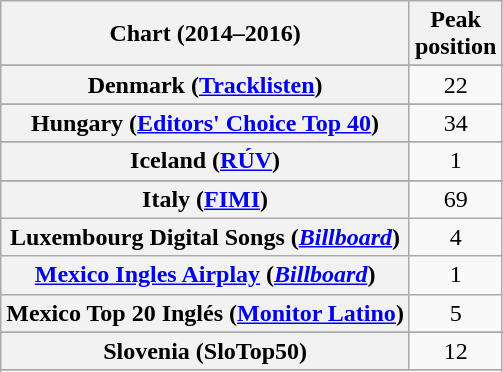<table class="wikitable sortable plainrowheaders" style="text-align:center">
<tr>
<th>Chart (2014–2016)</th>
<th>Peak <br> position</th>
</tr>
<tr>
</tr>
<tr>
</tr>
<tr>
</tr>
<tr>
</tr>
<tr>
</tr>
<tr>
</tr>
<tr>
</tr>
<tr>
</tr>
<tr>
</tr>
<tr>
</tr>
<tr>
<th scope="row">Denmark (<a href='#'>Tracklisten</a>)</th>
<td>22</td>
</tr>
<tr>
</tr>
<tr>
</tr>
<tr>
</tr>
<tr>
<th scope="row">Hungary (<a href='#'>Editors' Choice Top 40</a>)</th>
<td>34</td>
</tr>
<tr>
</tr>
<tr>
<th scope="row">Iceland (<a href='#'>RÚV</a>)</th>
<td>1</td>
</tr>
<tr>
</tr>
<tr>
</tr>
<tr>
<th scope="row">Italy (<a href='#'>FIMI</a>)</th>
<td>69</td>
</tr>
<tr>
<th scope="row">Luxembourg Digital Songs (<em><a href='#'>Billboard</a></em>)</th>
<td>4</td>
</tr>
<tr>
<th scope="row"><a href='#'>Mexico Ingles Airplay</a> (<em><a href='#'>Billboard</a></em>)</th>
<td>1</td>
</tr>
<tr>
<th scope="row">Mexico Top 20 Inglés (<a href='#'>Monitor Latino</a>)</th>
<td>5</td>
</tr>
<tr>
</tr>
<tr>
</tr>
<tr>
</tr>
<tr>
<th scope="row">Slovenia (SloTop50)</th>
<td>12</td>
</tr>
<tr>
</tr>
<tr>
</tr>
<tr>
</tr>
<tr>
</tr>
<tr>
</tr>
<tr>
</tr>
<tr>
</tr>
<tr>
</tr>
<tr>
</tr>
<tr>
</tr>
<tr>
</tr>
</table>
